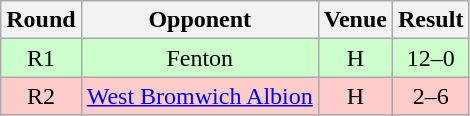<table class="wikitable" style="font-size:100%; text-align:center">
<tr>
<th>Round</th>
<th>Opponent</th>
<th>Venue</th>
<th>Result</th>
</tr>
<tr style="background-color: #CCFFCC;">
<td>R1</td>
<td>Fenton</td>
<td>H</td>
<td>12–0</td>
</tr>
<tr style="background-color: #FFCCCC;">
<td>R2</td>
<td><a href='#'>West Bromwich Albion</a></td>
<td>H</td>
<td>2–6</td>
</tr>
</table>
